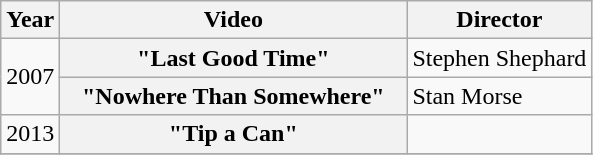<table class="wikitable plainrowheaders">
<tr>
<th>Year</th>
<th style="width:14em;">Video</th>
<th>Director</th>
</tr>
<tr>
<td rowspan="2">2007</td>
<th scope="row">"Last Good Time"</th>
<td>Stephen Shephard</td>
</tr>
<tr>
<th scope="row">"Nowhere Than Somewhere"</th>
<td>Stan Morse</td>
</tr>
<tr>
<td>2013</td>
<th scope="row">"Tip a Can"</th>
<td></td>
</tr>
<tr>
</tr>
</table>
